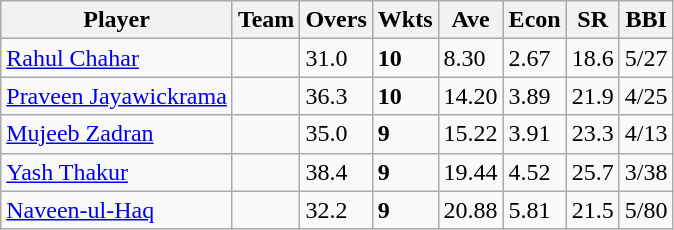<table class="wikitable sortable">
<tr>
<th>Player</th>
<th>Team</th>
<th>Overs</th>
<th>Wkts</th>
<th>Ave</th>
<th>Econ</th>
<th>SR</th>
<th>BBI</th>
</tr>
<tr>
<td><a href='#'>Rahul Chahar</a></td>
<td></td>
<td>31.0</td>
<td><strong>10</strong></td>
<td>8.30</td>
<td>2.67</td>
<td>18.6</td>
<td>5/27</td>
</tr>
<tr>
<td><a href='#'>Praveen Jayawickrama</a></td>
<td></td>
<td>36.3</td>
<td><strong>10</strong></td>
<td>14.20</td>
<td>3.89</td>
<td>21.9</td>
<td>4/25</td>
</tr>
<tr>
<td><a href='#'>Mujeeb Zadran</a></td>
<td></td>
<td>35.0</td>
<td><strong>9</strong></td>
<td>15.22</td>
<td>3.91</td>
<td>23.3</td>
<td>4/13</td>
</tr>
<tr>
<td><a href='#'>Yash Thakur</a></td>
<td></td>
<td>38.4</td>
<td><strong>9</strong></td>
<td>19.44</td>
<td>4.52</td>
<td>25.7</td>
<td>3/38</td>
</tr>
<tr>
<td><a href='#'>Naveen-ul-Haq</a></td>
<td></td>
<td>32.2</td>
<td><strong>9</strong></td>
<td>20.88</td>
<td>5.81</td>
<td>21.5</td>
<td>5/80</td>
</tr>
</table>
